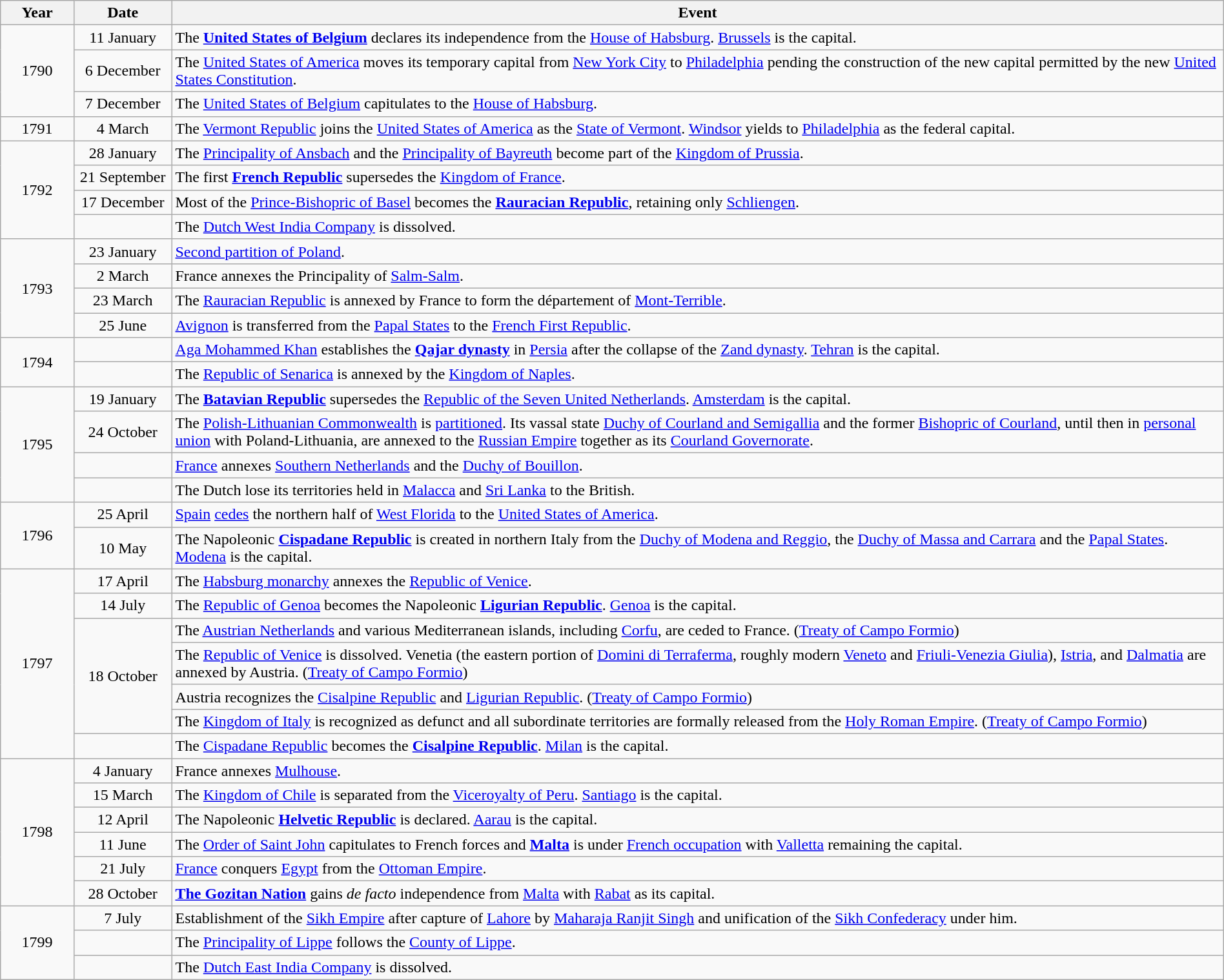<table class=wikitable style="width:100%;">
<tr>
<th style="width:6%">Year</th>
<th style="width:8%">Date</th>
<th style="width:86%">Event</th>
</tr>
<tr>
<td align=center rowspan=3>1790</td>
<td align=center>11 January</td>
<td>The <strong><a href='#'>United States of Belgium</a></strong> declares its independence from the <a href='#'>House of Habsburg</a>. <a href='#'>Brussels</a> is the capital.</td>
</tr>
<tr>
<td align=center>6 December</td>
<td>The <a href='#'>United States of America</a> moves its temporary capital from <a href='#'>New York City</a> to <a href='#'>Philadelphia</a> pending the construction of the new capital permitted by the new <a href='#'>United States Constitution</a>.</td>
</tr>
<tr>
<td align=center>7 December</td>
<td>The <a href='#'>United States of Belgium</a> capitulates to the <a href='#'>House of Habsburg</a>.</td>
</tr>
<tr>
<td align=center>1791</td>
<td align=center>4 March</td>
<td>The <a href='#'>Vermont Republic</a> joins the <a href='#'>United States of America</a> as the <a href='#'>State of Vermont</a>. <a href='#'>Windsor</a> yields to <a href='#'>Philadelphia</a> as the federal capital.</td>
</tr>
<tr>
<td rowspan=4 align=center>1792</td>
<td align=center>28 January</td>
<td>The <a href='#'>Principality of Ansbach</a> and the <a href='#'>Principality of Bayreuth</a> become part of the <a href='#'>Kingdom of Prussia</a>.</td>
</tr>
<tr>
<td align=center>21 September</td>
<td>The first <strong><a href='#'>French Republic</a></strong> supersedes the <a href='#'>Kingdom of France</a>.</td>
</tr>
<tr>
<td align=center>17 December</td>
<td>Most of the <a href='#'>Prince-Bishopric of Basel</a> becomes the <strong><a href='#'>Rauracian Republic</a></strong>, retaining only <a href='#'>Schliengen</a>.</td>
</tr>
<tr>
<td></td>
<td>The <a href='#'>Dutch West India Company</a> is dissolved.</td>
</tr>
<tr>
<td rowspan=4 align=center>1793</td>
<td align=center>23 January</td>
<td><a href='#'>Second partition of Poland</a>.</td>
</tr>
<tr>
<td align=center>2 March</td>
<td>France annexes the Principality of <a href='#'>Salm-Salm</a>.</td>
</tr>
<tr>
<td align=center>23 March</td>
<td>The <a href='#'>Rauracian Republic</a> is annexed by France to form the département of <a href='#'>Mont-Terrible</a>.</td>
</tr>
<tr>
<td align=center>25 June</td>
<td><a href='#'>Avignon</a> is transferred from the <a href='#'>Papal States</a> to the <a href='#'>French First Republic</a>.</td>
</tr>
<tr>
<td rowspan=2 align=center>1794</td>
<td></td>
<td><a href='#'>Aga Mohammed Khan</a> establishes the <strong><a href='#'>Qajar dynasty</a></strong> in <a href='#'>Persia</a> after the collapse of the <a href='#'>Zand dynasty</a>. <a href='#'>Tehran</a> is the capital.</td>
</tr>
<tr>
<td></td>
<td>The <a href='#'>Republic of Senarica</a> is annexed by the <a href='#'>Kingdom of Naples</a>.</td>
</tr>
<tr>
<td rowspan=4 align=center>1795</td>
<td align=center>19 January</td>
<td>The <strong><a href='#'>Batavian Republic</a></strong> supersedes the <a href='#'>Republic of the Seven United Netherlands</a>. <a href='#'>Amsterdam</a> is the capital.</td>
</tr>
<tr>
<td align=center>24 October</td>
<td>The <a href='#'>Polish-Lithuanian Commonwealth</a> is <a href='#'>partitioned</a>. Its vassal state <a href='#'>Duchy of Courland and Semigallia</a> and the former <a href='#'>Bishopric of Courland</a>, until then in <a href='#'>personal union</a> with Poland-Lithuania, are annexed to the <a href='#'>Russian Empire</a> together as its <a href='#'>Courland Governorate</a>.</td>
</tr>
<tr>
<td></td>
<td><a href='#'>France</a> annexes <a href='#'>Southern Netherlands</a> and the <a href='#'>Duchy of Bouillon</a>.</td>
</tr>
<tr>
<td></td>
<td>The Dutch lose its territories held in <a href='#'>Malacca</a> and <a href='#'>Sri Lanka</a> to the British.</td>
</tr>
<tr>
<td rowspan=2 align=center>1796</td>
<td align=center>25 April</td>
<td><a href='#'>Spain</a> <a href='#'>cedes</a> the northern half of <a href='#'>West Florida</a> to the <a href='#'>United States of America</a>.</td>
</tr>
<tr>
<td align=center>10 May</td>
<td>The Napoleonic <strong><a href='#'>Cispadane Republic</a></strong> is created in northern Italy from the <a href='#'>Duchy of Modena and Reggio</a>, the <a href='#'>Duchy of Massa and Carrara</a> and the <a href='#'>Papal States</a>. <a href='#'>Modena</a> is the capital.</td>
</tr>
<tr>
<td rowspan=7 align=center>1797</td>
<td align=center>17 April</td>
<td>The <a href='#'>Habsburg monarchy</a> annexes the <a href='#'>Republic of Venice</a>.</td>
</tr>
<tr>
<td align=center>14 July</td>
<td>The <a href='#'>Republic of Genoa</a> becomes the Napoleonic <strong><a href='#'>Ligurian Republic</a></strong>. <a href='#'>Genoa</a> is the capital.</td>
</tr>
<tr>
<td align=center rowspan=4>18 October</td>
<td>The <a href='#'>Austrian Netherlands</a> and various Mediterranean islands, including <a href='#'>Corfu</a>, are ceded to France. (<a href='#'>Treaty of Campo Formio</a>)</td>
</tr>
<tr>
<td>The <a href='#'>Republic of Venice</a> is dissolved. Venetia (the eastern portion of <a href='#'>Domini di Terraferma</a>, roughly modern <a href='#'>Veneto</a> and <a href='#'>Friuli-Venezia Giulia</a>), <a href='#'>Istria</a>, and <a href='#'>Dalmatia</a> are annexed by Austria. (<a href='#'>Treaty of Campo Formio</a>)</td>
</tr>
<tr>
<td>Austria recognizes the <a href='#'>Cisalpine Republic</a> and <a href='#'>Ligurian Republic</a>. (<a href='#'>Treaty of Campo Formio</a>)</td>
</tr>
<tr>
<td>The <a href='#'>Kingdom of Italy</a> is recognized as defunct and all subordinate territories are formally released from the <a href='#'>Holy Roman Empire</a>. (<a href='#'>Treaty of Campo Formio</a>)</td>
</tr>
<tr>
<td></td>
<td>The <a href='#'>Cispadane Republic</a> becomes the <strong><a href='#'>Cisalpine Republic</a></strong>. <a href='#'>Milan</a> is the capital.</td>
</tr>
<tr>
<td rowspan=6 align=center>1798</td>
<td align=center>4 January</td>
<td>France annexes <a href='#'>Mulhouse</a>.</td>
</tr>
<tr>
<td align=center>15 March</td>
<td>The <a href='#'>Kingdom of Chile</a> is separated from the <a href='#'>Viceroyalty of Peru</a>. <a href='#'>Santiago</a> is the capital.</td>
</tr>
<tr>
<td align=center>12 April</td>
<td>The Napoleonic <strong><a href='#'>Helvetic Republic</a></strong> is declared. <a href='#'>Aarau</a> is the capital.</td>
</tr>
<tr>
<td align=center>11 June</td>
<td>The <a href='#'>Order of Saint John</a> capitulates to French forces and <strong><a href='#'>Malta</a></strong> is under <a href='#'>French occupation</a> with <a href='#'>Valletta</a> remaining the capital.</td>
</tr>
<tr>
<td align=center>21 July</td>
<td><a href='#'>France</a> conquers <a href='#'>Egypt</a> from the <a href='#'>Ottoman Empire</a>.</td>
</tr>
<tr>
<td align=center>28 October</td>
<td><strong><a href='#'>The Gozitan Nation</a></strong> gains <em>de facto</em> independence from <a href='#'>Malta</a> with <a href='#'>Rabat</a> as its capital.</td>
</tr>
<tr>
<td rowspan=3 align=center>1799</td>
<td align=center>7 July</td>
<td>Establishment of the <a href='#'>Sikh Empire</a> after capture of <a href='#'>Lahore</a> by <a href='#'>Maharaja Ranjit Singh</a> and unification of the <a href='#'>Sikh Confederacy</a> under him.</td>
</tr>
<tr>
<td></td>
<td>The <a href='#'>Principality of Lippe</a> follows the <a href='#'>County of Lippe</a>.</td>
</tr>
<tr>
<td></td>
<td>The <a href='#'>Dutch East India Company</a> is dissolved.</td>
</tr>
</table>
